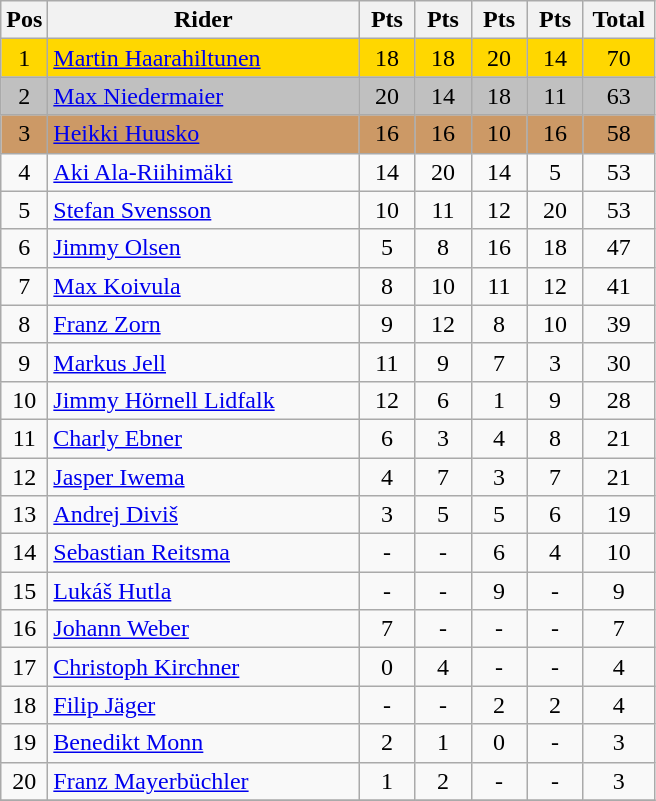<table class="wikitable" style="font-size: 100%">
<tr>
<th width="20">Pos</th>
<th width="200">Rider</th>
<th width="30">Pts</th>
<th width="30">Pts</th>
<th width="30">Pts</th>
<th width="30">Pts</th>
<th width="40">Total</th>
</tr>
<tr align="center" style="background-color: gold;">
<td>1</td>
<td align="left"> <a href='#'>Martin Haarahiltunen</a></td>
<td>18</td>
<td>18</td>
<td>20</td>
<td>14</td>
<td>70</td>
</tr>
<tr align="center" style="background-color: silver;">
<td>2</td>
<td align="left"> <a href='#'>Max Niedermaier</a></td>
<td>20</td>
<td>14</td>
<td>18</td>
<td>11</td>
<td>63</td>
</tr>
<tr align="center" style="background-color: #cc9966;">
<td>3</td>
<td align="left"> <a href='#'>Heikki Huusko</a></td>
<td>16</td>
<td>16</td>
<td>10</td>
<td>16</td>
<td>58</td>
</tr>
<tr align="center">
<td>4</td>
<td align="left"> <a href='#'>Aki Ala-Riihimäki</a></td>
<td>14</td>
<td>20</td>
<td>14</td>
<td>5</td>
<td>53</td>
</tr>
<tr align="center">
<td>5</td>
<td align="left"> <a href='#'>Stefan Svensson</a></td>
<td>10</td>
<td>11</td>
<td>12</td>
<td>20</td>
<td>53</td>
</tr>
<tr align="center">
<td>6</td>
<td align="left"> <a href='#'>Jimmy Olsen</a></td>
<td>5</td>
<td>8</td>
<td>16</td>
<td>18</td>
<td>47</td>
</tr>
<tr align="center">
<td>7</td>
<td align="left"> <a href='#'>Max Koivula</a></td>
<td>8</td>
<td>10</td>
<td>11</td>
<td>12</td>
<td>41</td>
</tr>
<tr align="center">
<td>8</td>
<td align="left"> <a href='#'>Franz Zorn</a></td>
<td>9</td>
<td>12</td>
<td>8</td>
<td>10</td>
<td>39</td>
</tr>
<tr align="center">
<td>9</td>
<td align="left"> <a href='#'>Markus Jell</a></td>
<td>11</td>
<td>9</td>
<td>7</td>
<td>3</td>
<td>30</td>
</tr>
<tr align="center">
<td>10</td>
<td align="left"> <a href='#'>Jimmy Hörnell Lidfalk</a></td>
<td>12</td>
<td>6</td>
<td>1</td>
<td>9</td>
<td>28</td>
</tr>
<tr align="center">
<td>11</td>
<td align="left"> <a href='#'>Charly Ebner</a></td>
<td>6</td>
<td>3</td>
<td>4</td>
<td>8</td>
<td>21</td>
</tr>
<tr align="center">
<td>12</td>
<td align="left"> <a href='#'>Jasper Iwema</a></td>
<td>4</td>
<td>7</td>
<td>3</td>
<td>7</td>
<td>21</td>
</tr>
<tr align="center">
<td>13</td>
<td align="left"> <a href='#'>Andrej Diviš</a></td>
<td>3</td>
<td>5</td>
<td>5</td>
<td>6</td>
<td>19</td>
</tr>
<tr align="center">
<td>14</td>
<td align="left"> <a href='#'>Sebastian Reitsma</a></td>
<td>-</td>
<td>-</td>
<td>6</td>
<td>4</td>
<td>10</td>
</tr>
<tr align="center">
<td>15</td>
<td align="left"> <a href='#'>Lukáš Hutla</a></td>
<td>-</td>
<td>-</td>
<td>9</td>
<td>-</td>
<td>9</td>
</tr>
<tr align="center">
<td>16</td>
<td align="left"> <a href='#'>Johann Weber</a></td>
<td>7</td>
<td>-</td>
<td>-</td>
<td>-</td>
<td>7</td>
</tr>
<tr align="center">
<td>17</td>
<td align="left"> <a href='#'>Christoph Kirchner</a></td>
<td>0</td>
<td>4</td>
<td>-</td>
<td>-</td>
<td>4</td>
</tr>
<tr align="center">
<td>18</td>
<td align="left"> <a href='#'>Filip Jäger</a></td>
<td>-</td>
<td>-</td>
<td>2</td>
<td>2</td>
<td>4</td>
</tr>
<tr align="center">
<td>19</td>
<td align="left"> <a href='#'>Benedikt Monn</a></td>
<td>2</td>
<td>1</td>
<td>0</td>
<td>-</td>
<td>3</td>
</tr>
<tr align="center">
<td>20</td>
<td align="left"> <a href='#'>Franz Mayerbüchler</a></td>
<td>1</td>
<td>2</td>
<td>-</td>
<td>-</td>
<td>3</td>
</tr>
<tr align="center">
</tr>
</table>
